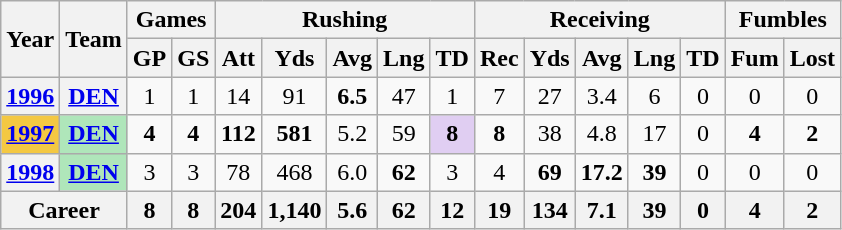<table class=wikitable style="text-align:center">
<tr>
<th rowspan="2">Year</th>
<th rowspan="2">Team</th>
<th colspan="2">Games</th>
<th colspan="5">Rushing</th>
<th colspan="5">Receiving</th>
<th colspan="2">Fumbles</th>
</tr>
<tr>
<th>GP</th>
<th>GS</th>
<th>Att</th>
<th>Yds</th>
<th>Avg</th>
<th>Lng</th>
<th>TD</th>
<th>Rec</th>
<th>Yds</th>
<th>Avg</th>
<th>Lng</th>
<th>TD</th>
<th>Fum</th>
<th>Lost</th>
</tr>
<tr>
<th><a href='#'>1996</a></th>
<th><a href='#'>DEN</a></th>
<td>1</td>
<td>1</td>
<td>14</td>
<td>91</td>
<td><strong>6.5</strong></td>
<td>47</td>
<td>1</td>
<td>7</td>
<td>27</td>
<td>3.4</td>
<td>6</td>
<td>0</td>
<td>0</td>
<td>0</td>
</tr>
<tr>
<th style="background:#f4c842;"><a href='#'>1997</a></th>
<th style="background:#afe6ba;"><a href='#'>DEN</a></th>
<td><strong>4</strong></td>
<td><strong>4</strong></td>
<td><strong>112</strong></td>
<td><strong>581</strong></td>
<td>5.2</td>
<td>59</td>
<td style="background:#e0cef2;"><strong>8</strong></td>
<td><strong>8</strong></td>
<td>38</td>
<td>4.8</td>
<td>17</td>
<td>0</td>
<td><strong>4</strong></td>
<td><strong>2</strong></td>
</tr>
<tr>
<th><a href='#'>1998</a></th>
<th style="background:#afe6ba;"><a href='#'>DEN</a></th>
<td>3</td>
<td>3</td>
<td>78</td>
<td>468</td>
<td>6.0</td>
<td><strong>62</strong></td>
<td>3</td>
<td>4</td>
<td><strong>69</strong></td>
<td><strong>17.2</strong></td>
<td><strong>39</strong></td>
<td>0</td>
<td>0</td>
<td>0</td>
</tr>
<tr>
<th colspan="2">Career</th>
<th>8</th>
<th>8</th>
<th>204</th>
<th>1,140</th>
<th>5.6</th>
<th>62</th>
<th>12</th>
<th>19</th>
<th>134</th>
<th>7.1</th>
<th>39</th>
<th>0</th>
<th>4</th>
<th>2</th>
</tr>
</table>
